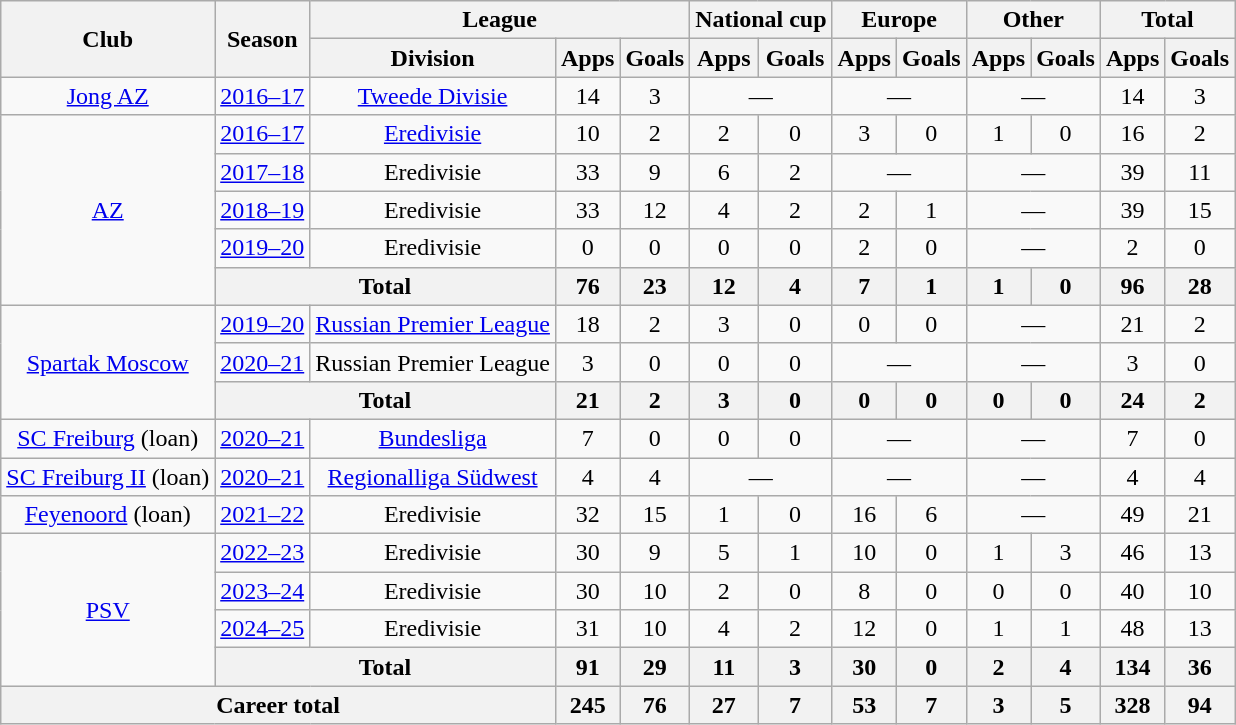<table class="wikitable" style="text-align: center">
<tr>
<th rowspan="2">Club</th>
<th rowspan="2">Season</th>
<th colspan="3">League</th>
<th colspan="2">National cup</th>
<th colspan="2">Europe</th>
<th colspan="2">Other</th>
<th colspan="2">Total</th>
</tr>
<tr>
<th>Division</th>
<th>Apps</th>
<th>Goals</th>
<th>Apps</th>
<th>Goals</th>
<th>Apps</th>
<th>Goals</th>
<th>Apps</th>
<th>Goals</th>
<th>Apps</th>
<th>Goals</th>
</tr>
<tr>
<td><a href='#'>Jong AZ</a></td>
<td><a href='#'>2016–17</a></td>
<td><a href='#'>Tweede Divisie</a></td>
<td>14</td>
<td>3</td>
<td colspan="2">—</td>
<td colspan="2">—</td>
<td colspan="2">—</td>
<td>14</td>
<td>3</td>
</tr>
<tr>
<td rowspan="5"><a href='#'>AZ</a></td>
<td><a href='#'>2016–17</a></td>
<td><a href='#'>Eredivisie</a></td>
<td>10</td>
<td>2</td>
<td>2</td>
<td>0</td>
<td>3</td>
<td>0</td>
<td>1</td>
<td>0</td>
<td>16</td>
<td>2</td>
</tr>
<tr>
<td><a href='#'>2017–18</a></td>
<td>Eredivisie</td>
<td>33</td>
<td>9</td>
<td>6</td>
<td>2</td>
<td colspan="2">—</td>
<td colspan="2">—</td>
<td>39</td>
<td>11</td>
</tr>
<tr>
<td><a href='#'>2018–19</a></td>
<td>Eredivisie</td>
<td>33</td>
<td>12</td>
<td>4</td>
<td>2</td>
<td>2</td>
<td>1</td>
<td colspan="2">—</td>
<td>39</td>
<td>15</td>
</tr>
<tr>
<td><a href='#'>2019–20</a></td>
<td>Eredivisie</td>
<td>0</td>
<td>0</td>
<td>0</td>
<td>0</td>
<td>2</td>
<td>0</td>
<td colspan="2">—</td>
<td>2</td>
<td>0</td>
</tr>
<tr>
<th colspan="2">Total</th>
<th>76</th>
<th>23</th>
<th>12</th>
<th>4</th>
<th>7</th>
<th>1</th>
<th>1</th>
<th>0</th>
<th>96</th>
<th>28</th>
</tr>
<tr>
<td rowspan="3"><a href='#'>Spartak Moscow</a></td>
<td><a href='#'>2019–20</a></td>
<td><a href='#'>Russian Premier League</a></td>
<td>18</td>
<td>2</td>
<td>3</td>
<td>0</td>
<td>0</td>
<td>0</td>
<td colspan="2">—</td>
<td>21</td>
<td>2</td>
</tr>
<tr>
<td><a href='#'>2020–21</a></td>
<td>Russian Premier League</td>
<td>3</td>
<td>0</td>
<td>0</td>
<td>0</td>
<td colspan="2">—</td>
<td colspan="2">—</td>
<td>3</td>
<td>0</td>
</tr>
<tr>
<th colspan="2">Total</th>
<th>21</th>
<th>2</th>
<th>3</th>
<th>0</th>
<th>0</th>
<th>0</th>
<th>0</th>
<th>0</th>
<th>24</th>
<th>2</th>
</tr>
<tr>
<td><a href='#'>SC Freiburg</a> (loan)</td>
<td><a href='#'>2020–21</a></td>
<td><a href='#'>Bundesliga</a></td>
<td>7</td>
<td>0</td>
<td>0</td>
<td>0</td>
<td colspan="2">—</td>
<td colspan="2">—</td>
<td>7</td>
<td>0</td>
</tr>
<tr>
<td><a href='#'>SC Freiburg II</a> (loan)</td>
<td><a href='#'>2020–21</a></td>
<td><a href='#'>Regionalliga Südwest</a></td>
<td>4</td>
<td>4</td>
<td colspan="2">—</td>
<td colspan="2">—</td>
<td colspan="2">—</td>
<td>4</td>
<td>4</td>
</tr>
<tr>
<td><a href='#'>Feyenoord</a> (loan)</td>
<td><a href='#'>2021–22</a></td>
<td>Eredivisie</td>
<td>32</td>
<td>15</td>
<td>1</td>
<td>0</td>
<td>16</td>
<td>6</td>
<td colspan="2">—</td>
<td>49</td>
<td>21</td>
</tr>
<tr>
<td rowspan="4"><a href='#'>PSV</a></td>
<td><a href='#'>2022–23</a></td>
<td>Eredivisie</td>
<td>30</td>
<td>9</td>
<td>5</td>
<td>1</td>
<td>10</td>
<td>0</td>
<td>1</td>
<td>3</td>
<td>46</td>
<td>13</td>
</tr>
<tr>
<td><a href='#'>2023–24</a></td>
<td>Eredivisie</td>
<td>30</td>
<td>10</td>
<td>2</td>
<td>0</td>
<td>8</td>
<td>0</td>
<td>0</td>
<td>0</td>
<td>40</td>
<td>10</td>
</tr>
<tr>
<td><a href='#'>2024–25</a></td>
<td>Eredivisie</td>
<td>31</td>
<td>10</td>
<td>4</td>
<td>2</td>
<td>12</td>
<td>0</td>
<td>1</td>
<td>1</td>
<td>48</td>
<td>13</td>
</tr>
<tr>
<th colspan="2">Total</th>
<th>91</th>
<th>29</th>
<th>11</th>
<th>3</th>
<th>30</th>
<th>0</th>
<th>2</th>
<th>4</th>
<th>134</th>
<th>36</th>
</tr>
<tr>
<th colspan="3">Career total</th>
<th>245</th>
<th>76</th>
<th>27</th>
<th>7</th>
<th>53</th>
<th>7</th>
<th>3</th>
<th>5</th>
<th>328</th>
<th>94</th>
</tr>
</table>
